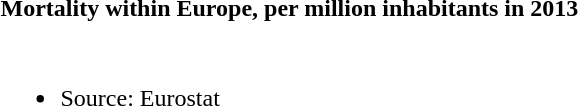<table>
<tr>
<th>Mortality within Europe, per million inhabitants in 2013</th>
<th></th>
</tr>
<tr>
<td></td>
</tr>
<tr>
<td colspan=2><br><ul><li>Source: Eurostat</li></ul></td>
</tr>
</table>
